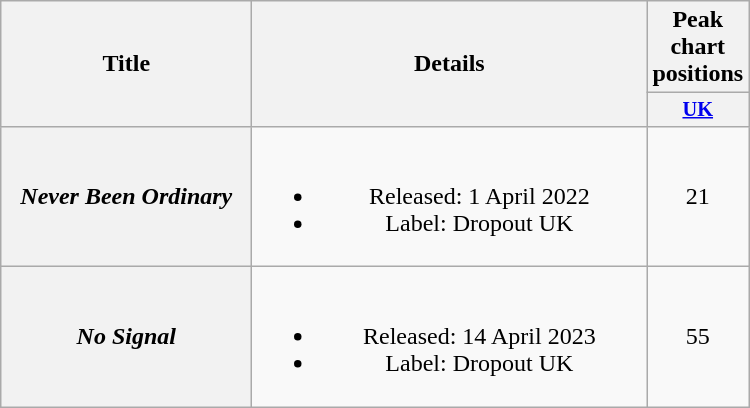<table class="wikitable plainrowheaders" style="text-align:center">
<tr>
<th scope="col" rowspan="2" style="width:10em">Title</th>
<th scope="col" rowspan="2" style="width:16em">Details</th>
<th scope="col" colspan="1">Peak chart positions</th>
</tr>
<tr>
<th scope="col" style="width:3em;font-size:85%;"><a href='#'>UK</a><br></th>
</tr>
<tr>
<th scope="row"><em>Never Been Ordinary</em></th>
<td><br><ul><li>Released: 1 April 2022</li><li>Label: Dropout UK</li></ul></td>
<td>21</td>
</tr>
<tr>
<th scope="row"><em>No Signal</em></th>
<td><br><ul><li>Released: 14 April 2023</li><li>Label: Dropout UK</li></ul></td>
<td>55</td>
</tr>
</table>
